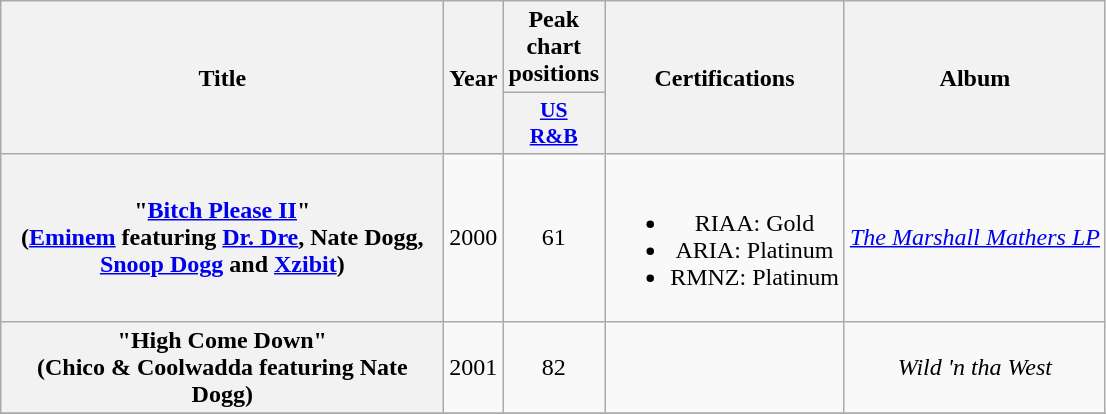<table class="wikitable plainrowheaders" style="text-align:center;">
<tr>
<th scope="col" rowspan="2" style="width:18em;">Title</th>
<th scope="col" rowspan="2">Year</th>
<th scope="col" colspan="1">Peak chart positions</th>
<th scope="col" rowspan="2">Certifications</th>
<th scope="col" rowspan="2">Album</th>
</tr>
<tr>
<th scope="col" style="width:3em;font-size:90%;"><a href='#'>US<br>R&B</a><br></th>
</tr>
<tr>
<th scope="row">"<a href='#'>Bitch Please II</a>"<br><span>(<a href='#'>Eminem</a> featuring <a href='#'>Dr. Dre</a>, Nate Dogg, <a href='#'>Snoop Dogg</a> and <a href='#'>Xzibit</a>)</span></th>
<td>2000</td>
<td>61</td>
<td><br><ul><li>RIAA: Gold</li><li>ARIA: Platinum</li><li>RMNZ: Platinum</li></ul></td>
<td><em><a href='#'>The Marshall Mathers LP</a></em></td>
</tr>
<tr>
<th scope="row">"High Come Down"<br><span>(Chico & Coolwadda featuring Nate Dogg)</span></th>
<td>2001</td>
<td>82</td>
<td></td>
<td><em>Wild 'n tha West</em></td>
</tr>
<tr>
</tr>
</table>
